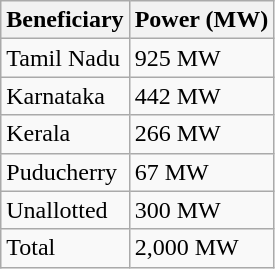<table class="wikitable">
<tr>
<th>Beneficiary</th>
<th>Power (MW)</th>
</tr>
<tr>
<td>Tamil Nadu</td>
<td>925 MW</td>
</tr>
<tr>
<td>Karnataka</td>
<td>442 MW</td>
</tr>
<tr>
<td>Kerala</td>
<td>266 MW</td>
</tr>
<tr>
<td>Puducherry</td>
<td>67 MW</td>
</tr>
<tr>
<td>Unallotted</td>
<td>300 MW</td>
</tr>
<tr>
<td>Total</td>
<td>2,000 MW</td>
</tr>
</table>
